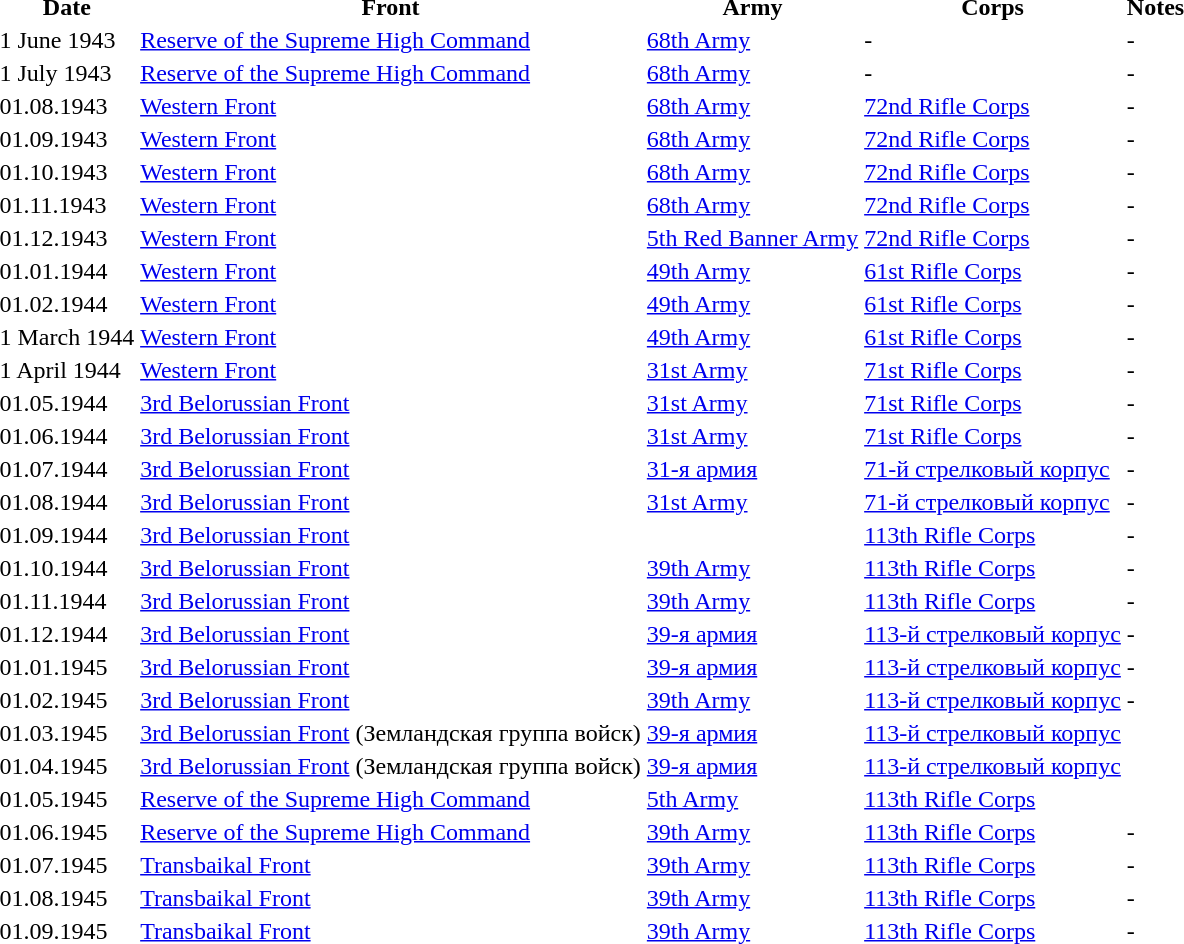<table class="wide">
<tr>
<th>Date</th>
<th>Front</th>
<th>Army</th>
<th>Corps</th>
<th>Notes</th>
</tr>
<tr>
<td>1 June 1943</td>
<td><a href='#'>Reserve of the Supreme High Command</a></td>
<td><a href='#'>68th Army</a></td>
<td>-</td>
<td>-</td>
</tr>
<tr>
<td>1 July 1943</td>
<td><a href='#'>Reserve of the Supreme High Command</a></td>
<td><a href='#'>68th Army</a></td>
<td>-</td>
<td>-</td>
</tr>
<tr>
<td>01.08.1943</td>
<td><a href='#'>Western Front</a></td>
<td><a href='#'>68th Army</a></td>
<td><a href='#'>72nd Rifle Corps</a></td>
<td>-</td>
</tr>
<tr>
<td>01.09.1943</td>
<td><a href='#'>Western Front</a></td>
<td><a href='#'>68th Army</a></td>
<td><a href='#'>72nd Rifle Corps</a></td>
<td>-</td>
</tr>
<tr>
<td>01.10.1943</td>
<td><a href='#'>Western Front</a></td>
<td><a href='#'>68th Army</a></td>
<td><a href='#'>72nd Rifle Corps</a></td>
<td>-</td>
</tr>
<tr>
<td>01.11.1943</td>
<td><a href='#'>Western Front</a></td>
<td><a href='#'>68th Army</a></td>
<td><a href='#'>72nd Rifle Corps</a></td>
<td>-</td>
</tr>
<tr>
<td>01.12.1943</td>
<td><a href='#'>Western Front</a></td>
<td><a href='#'>5th Red Banner Army</a></td>
<td><a href='#'>72nd Rifle Corps</a></td>
<td>-</td>
</tr>
<tr>
<td>01.01.1944</td>
<td><a href='#'>Western Front</a></td>
<td><a href='#'>49th Army</a></td>
<td><a href='#'>61st Rifle Corps</a></td>
<td>-</td>
</tr>
<tr>
<td>01.02.1944</td>
<td><a href='#'>Western Front</a></td>
<td><a href='#'>49th Army</a></td>
<td><a href='#'>61st Rifle Corps</a></td>
<td>-</td>
</tr>
<tr>
<td>1 March 1944</td>
<td><a href='#'>Western Front</a></td>
<td><a href='#'>49th Army</a></td>
<td><a href='#'>61st Rifle Corps</a></td>
<td>-</td>
</tr>
<tr>
<td>1 April 1944</td>
<td><a href='#'>Western Front</a></td>
<td><a href='#'>31st Army</a></td>
<td><a href='#'>71st Rifle Corps</a></td>
<td>-</td>
</tr>
<tr>
<td>01.05.1944</td>
<td><a href='#'>3rd Belorussian Front</a></td>
<td><a href='#'>31st Army</a></td>
<td><a href='#'>71st Rifle Corps</a></td>
<td>-</td>
</tr>
<tr>
<td>01.06.1944</td>
<td><a href='#'>3rd Belorussian Front</a></td>
<td><a href='#'>31st Army</a></td>
<td><a href='#'>71st Rifle Corps</a></td>
<td>-</td>
</tr>
<tr>
<td>01.07.1944</td>
<td><a href='#'>3rd Belorussian Front</a></td>
<td><a href='#'>31-я армия</a></td>
<td><a href='#'>71-й стрелковый корпус</a></td>
<td>-</td>
</tr>
<tr>
<td>01.08.1944</td>
<td><a href='#'>3rd Belorussian Front</a></td>
<td><a href='#'>31st Army</a></td>
<td><a href='#'>71-й стрелковый корпус</a></td>
<td>-</td>
</tr>
<tr>
<td>01.09.1944</td>
<td><a href='#'>3rd Belorussian Front</a></td>
<td></td>
<td><a href='#'>113th Rifle Corps</a></td>
<td>-</td>
</tr>
<tr>
<td>01.10.1944</td>
<td><a href='#'>3rd Belorussian Front</a></td>
<td><a href='#'>39th Army</a></td>
<td><a href='#'>113th Rifle Corps</a></td>
<td>-</td>
</tr>
<tr>
<td>01.11.1944</td>
<td><a href='#'>3rd Belorussian Front</a></td>
<td><a href='#'>39th Army</a></td>
<td><a href='#'>113th Rifle Corps</a></td>
<td>-</td>
</tr>
<tr>
<td>01.12.1944</td>
<td><a href='#'>3rd Belorussian Front</a></td>
<td><a href='#'>39-я армия</a></td>
<td><a href='#'>113-й стрелковый корпус</a></td>
<td>-</td>
</tr>
<tr>
<td>01.01.1945</td>
<td><a href='#'>3rd Belorussian Front</a></td>
<td><a href='#'>39-я армия</a></td>
<td><a href='#'>113-й стрелковый корпус</a></td>
<td>-</td>
</tr>
<tr>
<td>01.02.1945</td>
<td><a href='#'>3rd Belorussian Front</a></td>
<td><a href='#'>39th Army</a></td>
<td><a href='#'>113-й стрелковый корпус</a></td>
<td>-</td>
</tr>
<tr>
<td>01.03.1945</td>
<td><a href='#'>3rd Belorussian Front</a> (Земландская группа войск)</td>
<td><a href='#'>39-я армия</a></td>
<td><a href='#'>113-й стрелковый корпус</a></td>
<td></td>
</tr>
<tr>
<td>01.04.1945</td>
<td><a href='#'>3rd Belorussian Front</a> (Земландская группа войск)</td>
<td><a href='#'>39-я армия</a></td>
<td><a href='#'>113-й стрелковый корпус</a></td>
<td></td>
</tr>
<tr>
<td>01.05.1945</td>
<td><a href='#'>Reserve of the Supreme High Command</a></td>
<td><a href='#'>5th Army</a></td>
<td><a href='#'>113th Rifle Corps</a></td>
<td></td>
</tr>
<tr>
<td>01.06.1945</td>
<td><a href='#'>Reserve of the Supreme High Command</a></td>
<td><a href='#'>39th Army</a></td>
<td><a href='#'>113th Rifle Corps</a></td>
<td>-</td>
</tr>
<tr>
<td>01.07.1945</td>
<td><a href='#'>Transbaikal Front</a></td>
<td><a href='#'>39th Army</a></td>
<td><a href='#'>113th Rifle Corps</a></td>
<td>-</td>
</tr>
<tr>
<td>01.08.1945</td>
<td><a href='#'>Transbaikal Front</a></td>
<td><a href='#'>39th Army</a></td>
<td><a href='#'>113th Rifle Corps</a></td>
<td>-</td>
</tr>
<tr>
<td>01.09.1945</td>
<td><a href='#'>Transbaikal Front</a></td>
<td><a href='#'>39th Army</a></td>
<td><a href='#'>113th Rifle Corps</a></td>
<td>-</td>
</tr>
<tr>
</tr>
</table>
